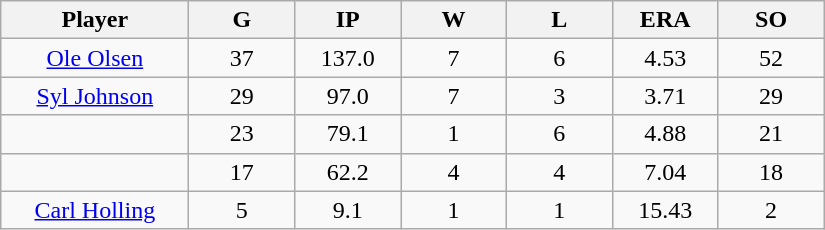<table class="wikitable sortable">
<tr>
<th bgcolor="#DDDDFF" width="16%">Player</th>
<th bgcolor="#DDDDFF" width="9%">G</th>
<th bgcolor="#DDDDFF" width="9%">IP</th>
<th bgcolor="#DDDDFF" width="9%">W</th>
<th bgcolor="#DDDDFF" width="9%">L</th>
<th bgcolor="#DDDDFF" width="9%">ERA</th>
<th bgcolor="#DDDDFF" width="9%">SO</th>
</tr>
<tr align="center">
<td><a href='#'>Ole Olsen</a></td>
<td>37</td>
<td>137.0</td>
<td>7</td>
<td>6</td>
<td>4.53</td>
<td>52</td>
</tr>
<tr align="center">
<td><a href='#'>Syl Johnson</a></td>
<td>29</td>
<td>97.0</td>
<td>7</td>
<td>3</td>
<td>3.71</td>
<td>29</td>
</tr>
<tr align="center">
<td></td>
<td>23</td>
<td>79.1</td>
<td>1</td>
<td>6</td>
<td>4.88</td>
<td>21</td>
</tr>
<tr align="center">
<td></td>
<td>17</td>
<td>62.2</td>
<td>4</td>
<td>4</td>
<td>7.04</td>
<td>18</td>
</tr>
<tr align="center">
<td><a href='#'>Carl Holling</a></td>
<td>5</td>
<td>9.1</td>
<td>1</td>
<td>1</td>
<td>15.43</td>
<td>2</td>
</tr>
</table>
